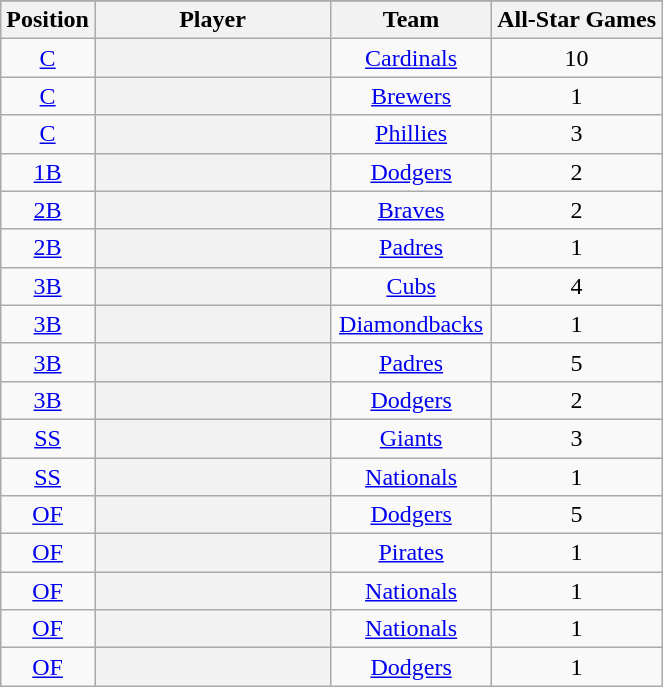<table class="wikitable sortable plainrowheaders" style="text-align:center;">
<tr>
</tr>
<tr>
<th scope="col">Position</th>
<th scope="col" style="width:150px;">Player</th>
<th scope="col" style="width:100px;">Team</th>
<th scope="col">All-Star Games</th>
</tr>
<tr>
<td><a href='#'>C</a></td>
<th scope="row" style="text-align:center"></th>
<td><a href='#'>Cardinals</a></td>
<td>10</td>
</tr>
<tr>
<td><a href='#'>C</a></td>
<th scope="row" style="text-align:center"></th>
<td><a href='#'>Brewers</a></td>
<td>1</td>
</tr>
<tr>
<td><a href='#'>C</a></td>
<th scope="row" style="text-align:center"></th>
<td><a href='#'>Phillies</a></td>
<td>3</td>
</tr>
<tr>
<td><a href='#'>1B</a></td>
<th scope="row" style="text-align:center"></th>
<td><a href='#'>Dodgers</a></td>
<td>2</td>
</tr>
<tr>
<td><a href='#'>2B</a></td>
<th scope="row" style="text-align:center"></th>
<td><a href='#'>Braves</a></td>
<td>2</td>
</tr>
<tr>
<td><a href='#'>2B</a></td>
<th scope="row" style="text-align:center"></th>
<td><a href='#'>Padres</a></td>
<td>1</td>
</tr>
<tr>
<td><a href='#'>3B</a></td>
<th scope="row" style="text-align:center"></th>
<td><a href='#'>Cubs</a></td>
<td>4</td>
</tr>
<tr>
<td><a href='#'>3B</a></td>
<th scope="row" style="text-align:center"></th>
<td><a href='#'>Diamondbacks</a></td>
<td>1</td>
</tr>
<tr>
<td><a href='#'>3B</a></td>
<th scope="row" style="text-align:center"></th>
<td><a href='#'>Padres</a></td>
<td>5</td>
</tr>
<tr>
<td><a href='#'>3B</a></td>
<th scope="row" style="text-align:center"></th>
<td><a href='#'>Dodgers</a></td>
<td>2</td>
</tr>
<tr>
<td><a href='#'>SS</a></td>
<th scope="row" style="text-align:center"></th>
<td><a href='#'>Giants</a></td>
<td>3</td>
</tr>
<tr>
<td><a href='#'>SS</a></td>
<th scope="row" style="text-align:center"></th>
<td><a href='#'>Nationals</a></td>
<td>1</td>
</tr>
<tr>
<td><a href='#'>OF</a></td>
<th scope="row" style="text-align:center"></th>
<td><a href='#'>Dodgers</a></td>
<td>5</td>
</tr>
<tr>
<td><a href='#'>OF</a></td>
<th scope="row" style="text-align:center"></th>
<td><a href='#'>Pirates</a></td>
<td>1</td>
</tr>
<tr>
<td><a href='#'>OF</a></td>
<th scope="row" style="text-align:center"></th>
<td><a href='#'>Nationals</a></td>
<td>1</td>
</tr>
<tr>
<td><a href='#'>OF</a></td>
<th scope="row" style="text-align:center"></th>
<td><a href='#'>Nationals</a></td>
<td>1</td>
</tr>
<tr>
<td><a href='#'>OF</a></td>
<th scope="row" style="text-align:center"></th>
<td><a href='#'>Dodgers</a></td>
<td>1</td>
</tr>
</table>
